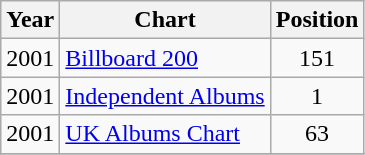<table class="wikitable">
<tr>
<th>Year</th>
<th>Chart</th>
<th>Position</th>
</tr>
<tr>
<td>2001</td>
<td><a href='#'>Billboard 200</a></td>
<td style="text-align:center;">151 </td>
</tr>
<tr>
<td>2001</td>
<td><a href='#'>Independent Albums</a></td>
<td style="text-align:center;">1 </td>
</tr>
<tr>
<td>2001</td>
<td><a href='#'>UK Albums Chart</a></td>
<td style="text-align:center;">63 </td>
</tr>
<tr>
</tr>
</table>
